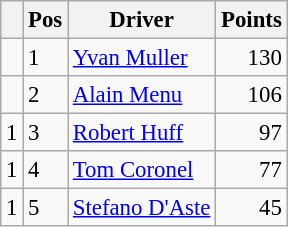<table class="wikitable" style="font-size: 95%;">
<tr>
<th></th>
<th>Pos</th>
<th>Driver</th>
<th>Points</th>
</tr>
<tr>
<td align="left"></td>
<td>1</td>
<td> <a href='#'>Yvan Muller</a></td>
<td align="right">130</td>
</tr>
<tr>
<td align="left"></td>
<td>2</td>
<td> <a href='#'>Alain Menu</a></td>
<td align="right">106</td>
</tr>
<tr>
<td align="left"> 1</td>
<td>3</td>
<td> <a href='#'>Robert Huff</a></td>
<td align="right">97</td>
</tr>
<tr>
<td align="left"> 1</td>
<td>4</td>
<td> <a href='#'>Tom Coronel</a></td>
<td align="right">77</td>
</tr>
<tr>
<td align="left"> 1</td>
<td>5</td>
<td> <a href='#'>Stefano D'Aste</a></td>
<td align="right">45</td>
</tr>
</table>
